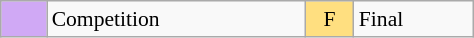<table class="wikitable" style="margin:0.5em auto; font-size:90%;position:relative;" width=25%;>
<tr>
<td bgcolor="#D0A9F5" align=center>  </td>
<td>Competition</td>
<td bgcolor="#FFDF80" align=center>F</td>
<td>Final</td>
</tr>
</table>
